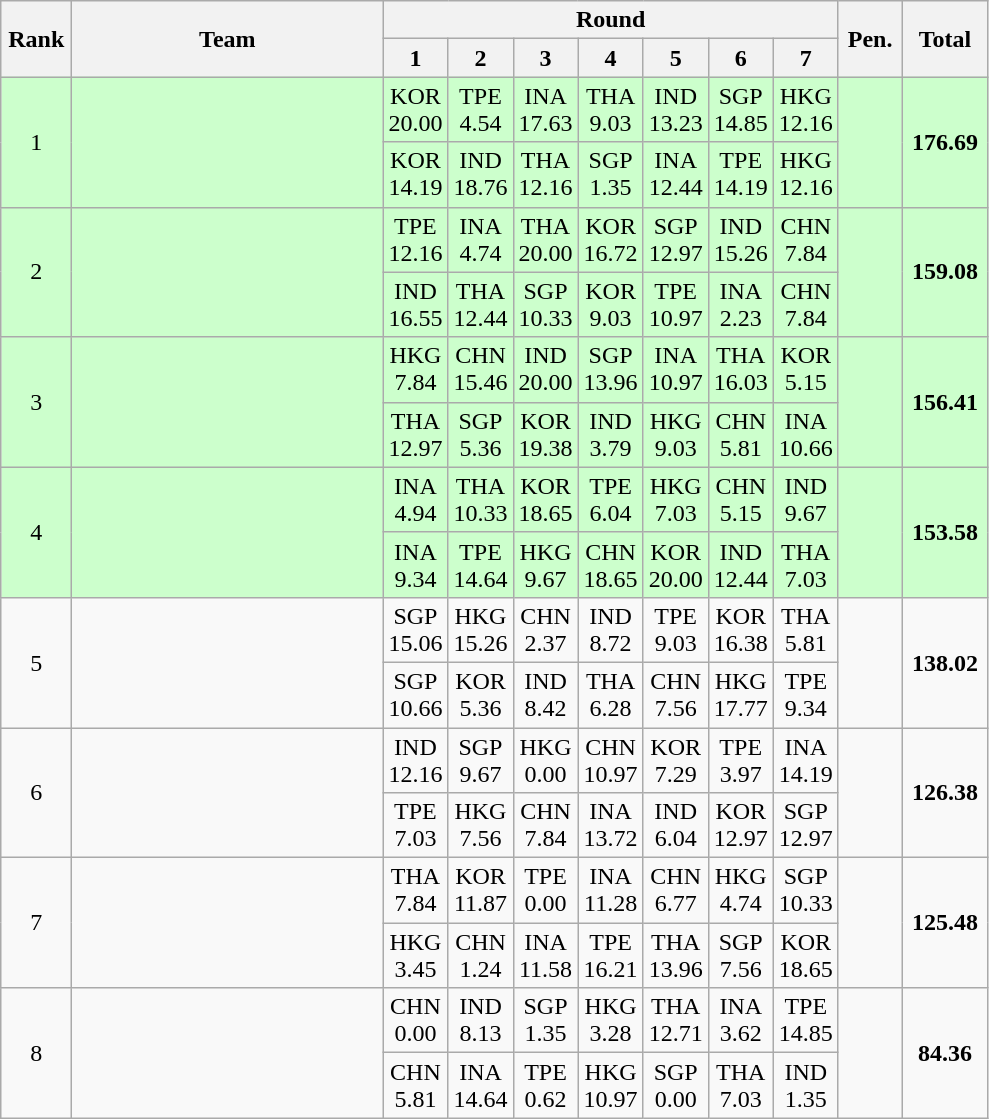<table class=wikitable style="text-align:center">
<tr>
<th rowspan="2" width=40>Rank</th>
<th rowspan="2" width=200>Team</th>
<th colspan=7>Round</th>
<th rowspan=2 width=35>Pen.</th>
<th rowspan=2 width=50>Total</th>
</tr>
<tr>
<th width=35>1</th>
<th width=35>2</th>
<th width=35>3</th>
<th width=35>4</th>
<th width=35>5</th>
<th width=35>6</th>
<th width=35>7</th>
</tr>
<tr bgcolor="#ccffcc">
<td rowspan=2>1</td>
<td align=left rowspan=2></td>
<td>KOR<br>20.00</td>
<td>TPE<br>4.54</td>
<td>INA<br>17.63</td>
<td>THA<br>9.03</td>
<td>IND<br>13.23</td>
<td>SGP<br>14.85</td>
<td>HKG<br>12.16</td>
<td rowspan=2></td>
<td rowspan=2><strong>176.69</strong></td>
</tr>
<tr bgcolor="#ccffcc">
<td>KOR<br>14.19</td>
<td>IND<br>18.76</td>
<td>THA<br>12.16</td>
<td>SGP<br>1.35</td>
<td>INA<br>12.44</td>
<td>TPE<br>14.19</td>
<td>HKG<br>12.16</td>
</tr>
<tr bgcolor="#ccffcc">
<td rowspan=2>2</td>
<td align=left rowspan=2></td>
<td>TPE<br>12.16</td>
<td>INA<br>4.74</td>
<td>THA<br>20.00</td>
<td>KOR<br>16.72</td>
<td>SGP<br>12.97</td>
<td>IND<br>15.26</td>
<td>CHN<br>7.84</td>
<td rowspan=2></td>
<td rowspan=2><strong>159.08</strong></td>
</tr>
<tr bgcolor="#ccffcc">
<td>IND<br>16.55</td>
<td>THA<br>12.44</td>
<td>SGP<br>10.33</td>
<td>KOR<br>9.03</td>
<td>TPE<br>10.97</td>
<td>INA<br>2.23</td>
<td>CHN<br>7.84</td>
</tr>
<tr bgcolor="#ccffcc">
<td rowspan=2>3</td>
<td align=left rowspan=2></td>
<td>HKG<br>7.84</td>
<td>CHN<br>15.46</td>
<td>IND<br>20.00</td>
<td>SGP<br>13.96</td>
<td>INA<br>10.97</td>
<td>THA<br>16.03</td>
<td>KOR<br>5.15</td>
<td rowspan=2></td>
<td rowspan=2><strong>156.41</strong></td>
</tr>
<tr bgcolor="#ccffcc">
<td>THA<br>12.97</td>
<td>SGP<br>5.36</td>
<td>KOR<br>19.38</td>
<td>IND<br>3.79</td>
<td>HKG<br>9.03</td>
<td>CHN<br>5.81</td>
<td>INA<br>10.66</td>
</tr>
<tr bgcolor="#ccffcc">
<td rowspan=2>4</td>
<td align=left rowspan=2></td>
<td>INA<br>4.94</td>
<td>THA<br>10.33</td>
<td>KOR<br>18.65</td>
<td>TPE<br>6.04</td>
<td>HKG<br>7.03</td>
<td>CHN<br>5.15</td>
<td>IND<br>9.67</td>
<td rowspan=2></td>
<td rowspan=2><strong>153.58</strong></td>
</tr>
<tr bgcolor="#ccffcc">
<td>INA<br>9.34</td>
<td>TPE<br>14.64</td>
<td>HKG<br>9.67</td>
<td>CHN<br>18.65</td>
<td>KOR<br>20.00</td>
<td>IND<br>12.44</td>
<td>THA<br>7.03</td>
</tr>
<tr>
<td rowspan=2>5</td>
<td align=left rowspan=2></td>
<td>SGP<br>15.06</td>
<td>HKG<br>15.26</td>
<td>CHN<br>2.37</td>
<td>IND<br>8.72</td>
<td>TPE<br>9.03</td>
<td>KOR<br>16.38</td>
<td>THA<br>5.81</td>
<td rowspan=2></td>
<td rowspan=2><strong>138.02</strong></td>
</tr>
<tr>
<td>SGP<br>10.66</td>
<td>KOR<br>5.36</td>
<td>IND<br>8.42</td>
<td>THA<br>6.28</td>
<td>CHN<br>7.56</td>
<td>HKG<br>17.77</td>
<td>TPE<br>9.34</td>
</tr>
<tr>
<td rowspan=2>6</td>
<td align=left rowspan=2></td>
<td>IND<br>12.16</td>
<td>SGP<br>9.67</td>
<td>HKG<br>0.00</td>
<td>CHN<br>10.97</td>
<td>KOR<br>7.29</td>
<td>TPE<br>3.97</td>
<td>INA<br>14.19</td>
<td rowspan=2></td>
<td rowspan=2><strong>126.38</strong></td>
</tr>
<tr>
<td>TPE<br>7.03</td>
<td>HKG<br>7.56</td>
<td>CHN<br>7.84</td>
<td>INA<br>13.72</td>
<td>IND<br>6.04</td>
<td>KOR<br>12.97</td>
<td>SGP<br>12.97</td>
</tr>
<tr>
<td rowspan=2>7</td>
<td align=left rowspan=2></td>
<td>THA<br>7.84</td>
<td>KOR<br>11.87</td>
<td>TPE<br>0.00</td>
<td>INA<br>11.28</td>
<td>CHN<br>6.77</td>
<td>HKG<br>4.74</td>
<td>SGP<br>10.33</td>
<td rowspan=2></td>
<td rowspan=2><strong>125.48</strong></td>
</tr>
<tr>
<td>HKG<br>3.45</td>
<td>CHN<br>1.24</td>
<td>INA<br>11.58</td>
<td>TPE<br>16.21</td>
<td>THA<br>13.96</td>
<td>SGP<br>7.56</td>
<td>KOR<br>18.65</td>
</tr>
<tr>
<td rowspan=2>8</td>
<td align=left rowspan=2></td>
<td>CHN<br>0.00</td>
<td>IND<br>8.13</td>
<td>SGP<br>1.35</td>
<td>HKG<br>3.28</td>
<td>THA<br>12.71</td>
<td>INA<br>3.62</td>
<td>TPE<br>14.85</td>
<td rowspan=2></td>
<td rowspan=2><strong>84.36</strong></td>
</tr>
<tr>
<td>CHN<br>5.81</td>
<td>INA<br>14.64</td>
<td>TPE<br>0.62</td>
<td>HKG<br>10.97</td>
<td>SGP<br>0.00</td>
<td>THA<br>7.03</td>
<td>IND<br>1.35</td>
</tr>
</table>
